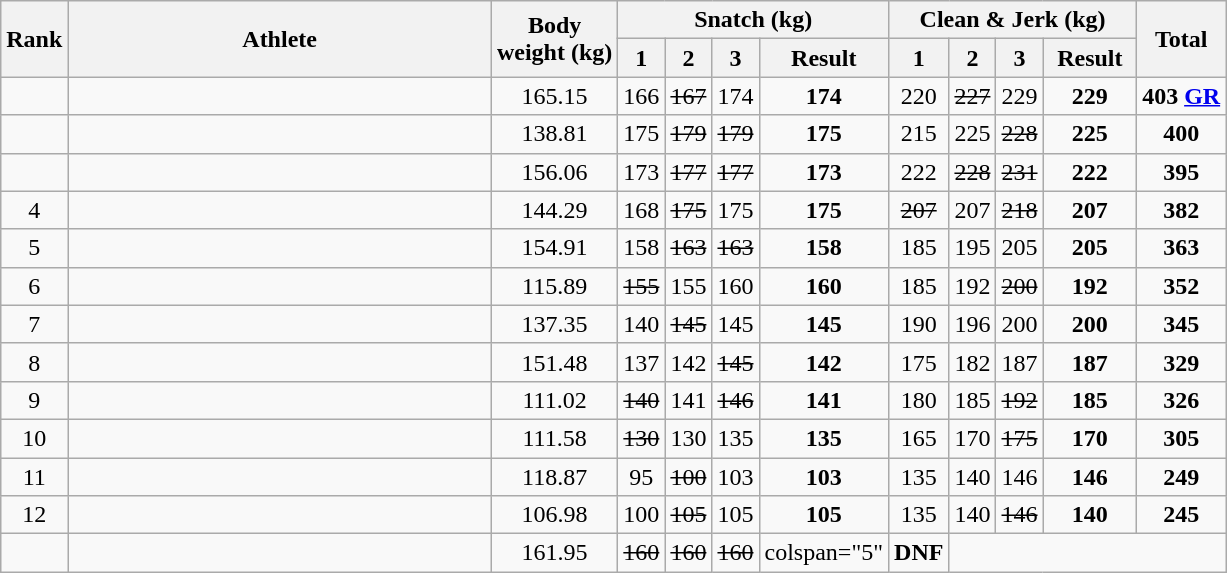<table class = "wikitable sortable" style="text-align:center;">
<tr>
<th rowspan=2>Rank</th>
<th rowspan=2 width=275>Athlete</th>
<th rowspan=2>Body<br>weight (kg)</th>
<th colspan=4>Snatch (kg)</th>
<th colspan=4>Clean & Jerk (kg)</th>
<th rowspan=2>Total</th>
</tr>
<tr>
<th class="unsortable">1</th>
<th class="unsortable">2</th>
<th class="unsortable">3</th>
<th width=55>Result</th>
<th class="unsortable">1</th>
<th class="unsortable">2</th>
<th class="unsortable">3</th>
<th width=55>Result</th>
</tr>
<tr>
<td></td>
<td align=left></td>
<td>165.15</td>
<td>166</td>
<td><s>167</s></td>
<td>174</td>
<td><strong>174</strong></td>
<td>220</td>
<td><s>227</s></td>
<td>229</td>
<td><strong>229</strong></td>
<td><strong>403 <a href='#'>GR</a></strong></td>
</tr>
<tr>
<td></td>
<td align=left></td>
<td>138.81</td>
<td>175</td>
<td><s>179</s></td>
<td><s>179</s></td>
<td><strong>175</strong></td>
<td>215</td>
<td>225</td>
<td><s>228</s></td>
<td><strong>225</strong></td>
<td><strong>400</strong></td>
</tr>
<tr>
<td></td>
<td align=left></td>
<td>156.06</td>
<td>173</td>
<td><s>177</s></td>
<td><s>177</s></td>
<td><strong>173</strong></td>
<td>222</td>
<td><s>228</s></td>
<td><s>231</s></td>
<td><strong>222</strong></td>
<td><strong>395</strong></td>
</tr>
<tr>
<td>4</td>
<td align=left></td>
<td>144.29</td>
<td>168</td>
<td><s>175</s></td>
<td>175</td>
<td><strong>175</strong></td>
<td><s>207</s></td>
<td>207</td>
<td><s>218</s></td>
<td><strong>207</strong></td>
<td><strong>382</strong></td>
</tr>
<tr>
<td>5</td>
<td align=left></td>
<td>154.91</td>
<td>158</td>
<td><s>163</s></td>
<td><s>163</s></td>
<td><strong>158</strong></td>
<td>185</td>
<td>195</td>
<td>205</td>
<td><strong>205</strong></td>
<td><strong>363</strong></td>
</tr>
<tr>
<td>6</td>
<td align=left></td>
<td>115.89</td>
<td><s>155</s></td>
<td>155</td>
<td>160</td>
<td><strong>160</strong></td>
<td>185</td>
<td>192</td>
<td><s>200</s></td>
<td><strong>192</strong></td>
<td><strong>352</strong></td>
</tr>
<tr>
<td>7</td>
<td align=left></td>
<td>137.35</td>
<td>140</td>
<td><s>145</s></td>
<td>145</td>
<td><strong>145</strong></td>
<td>190</td>
<td>196</td>
<td>200</td>
<td><strong>200</strong></td>
<td><strong>345</strong></td>
</tr>
<tr>
<td>8</td>
<td align=left></td>
<td>151.48</td>
<td>137</td>
<td>142</td>
<td><s>145</s></td>
<td><strong>142</strong></td>
<td>175</td>
<td>182</td>
<td>187</td>
<td><strong>187</strong></td>
<td><strong>329</strong></td>
</tr>
<tr>
<td>9</td>
<td align=left></td>
<td>111.02</td>
<td><s>140</s></td>
<td>141</td>
<td><s>146</s></td>
<td><strong>141</strong></td>
<td>180</td>
<td>185</td>
<td><s>192</s></td>
<td><strong>185</strong></td>
<td><strong>326</strong></td>
</tr>
<tr>
<td>10</td>
<td align=left></td>
<td>111.58</td>
<td><s>130</s></td>
<td>130</td>
<td>135</td>
<td><strong>135</strong></td>
<td>165</td>
<td>170</td>
<td><s>175</s></td>
<td><strong>170</strong></td>
<td><strong>305</strong></td>
</tr>
<tr>
<td>11</td>
<td align=left></td>
<td>118.87</td>
<td>95</td>
<td><s>100</s></td>
<td>103</td>
<td><strong>103</strong></td>
<td>135</td>
<td>140</td>
<td>146</td>
<td><strong>146</strong></td>
<td><strong>249</strong></td>
</tr>
<tr>
<td>12</td>
<td align=left></td>
<td>106.98</td>
<td>100</td>
<td><s>105</s></td>
<td>105</td>
<td><strong>105</strong></td>
<td>135</td>
<td>140</td>
<td><s>146</s></td>
<td><strong>140</strong></td>
<td><strong>245</strong></td>
</tr>
<tr>
<td></td>
<td align=left></td>
<td>161.95</td>
<td><s>160</s></td>
<td><s>160</s></td>
<td><s>160</s></td>
<td>colspan="5" </td>
<td><strong>DNF</strong></td>
</tr>
</table>
